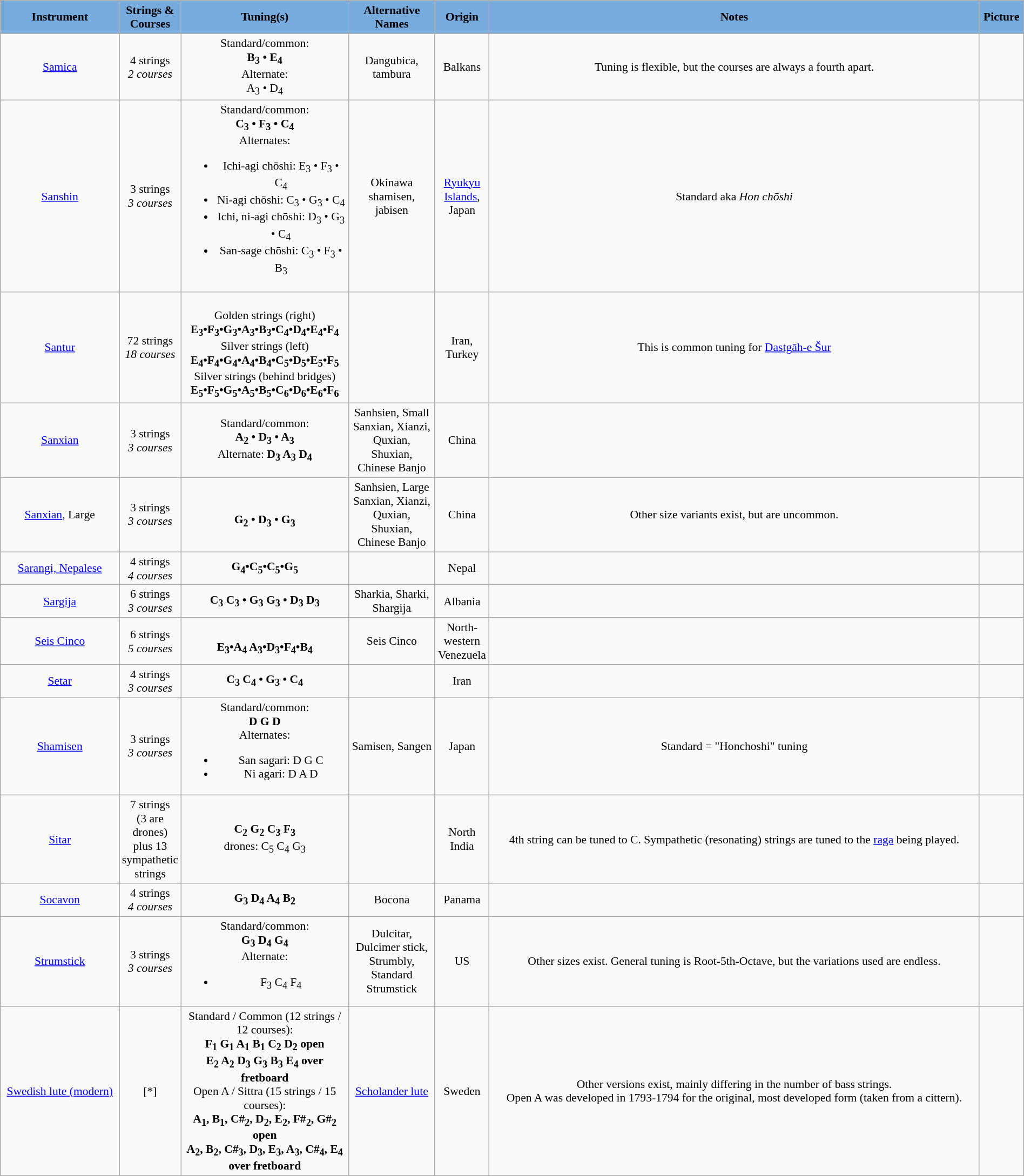<table class="wikitable" style="margin:0.5em auto; clear:both; font-size:.9em; text-align:center; width:100%">
<tr>
<th style="background: #7ad;">Instrument</th>
<th style="background: #7ad;" scope="col" width="58">Strings & Courses</th>
<th style="background: #7ad;" scope="col" width="200">Tuning(s)</th>
<th style="background: #7ad;" scope="col" width="100">Alternative Names</th>
<th style="background: #7ad;" scope="col" width="60">Origin</th>
<th style="background: #7ad;" scope="col" width'"140">Notes</th>
<th style="background: #7ad;">Picture</th>
</tr>
<tr>
<td><a href='#'>Samica</a></td>
<td>4 strings<br><em>2 courses</em></td>
<td>Standard/common:<br><strong>B<sub>3</sub> • E<sub>4</sub></strong><br>Alternate:<br>A<sub>3</sub> • D<sub>4</sub></td>
<td>Dangubica, tambura</td>
<td>Balkans</td>
<td>Tuning is flexible, but the courses are always a fourth apart.</td>
<td></td>
</tr>
<tr>
<td><a href='#'>Sanshin</a></td>
<td>3 strings<br><em>3 courses</em></td>
<td>Standard/common:<br><strong>C<sub>3</sub> • F<sub>3</sub> • C<sub>4</sub></strong><br>Alternates:<ul><li>Ichi-agi chōshi: E<sub>3</sub> • F<sub>3</sub> • C<sub>4</sub></li><li>Ni-agi chōshi: C<sub>3</sub> • G<sub>3</sub> • C<sub>4</sub></li><li>Ichi, ni-agi chōshi: D<sub>3</sub> • G<sub>3</sub> • C<sub>4</sub></li><li>San-sage chōshi: C<sub>3</sub> • F<sub>3</sub> • B<sub>3</sub></li></ul></td>
<td>Okinawa shamisen, jabisen</td>
<td><a href='#'>Ryukyu Islands</a>, Japan</td>
<td>Standard aka <em>Hon chōshi</em></td>
<td></td>
</tr>
<tr>
<td><a href='#'>Santur</a></td>
<td>72 strings<br><em>18 courses</em></td>
<td><br>Golden strings (right)<br>
<strong>E<sub>3</sub>•F<sub>3</sub>•G<sub>3</sub>•A<sub>3</sub>•B<sub>3</sub>•C<sub>4</sub>•D<sub>4</sub>•E<sub>4</sub>•F<sub>4</sub></strong><br>
Silver strings (left)<br>
<strong>E<sub>4</sub>•F<sub>4</sub>•G<sub>4</sub>•A<sub>4</sub>•B<sub>4</sub>•C<sub>5</sub>•D<sub>5</sub>•E<sub>5</sub>•F<sub>5</sub></strong><br>
Silver strings (behind bridges)<br>
<strong>E<sub>5</sub>•F<sub>5</sub>•G<sub>5</sub>•A<sub>5</sub>•B<sub>5</sub>•C<sub>6</sub>•D<sub>6</sub>•E<sub>6</sub>•F<sub>6</sub></strong><br></td>
<td></td>
<td>Iran,<br>Turkey</td>
<td>This is common tuning for <a href='#'>Dastgāh-e Šur</a></td>
<td></td>
</tr>
<tr>
<td><a href='#'>Sanxian</a></td>
<td>3 strings<br><em>3 courses</em></td>
<td>Standard/common:<br><strong>A<sub>2</sub> • D<sub>3</sub> • A<sub>3</sub></strong><br>Alternate:
<strong>D<sub>3</sub> A<sub>3</sub> D<sub>4</sub> </strong></td>
<td>Sanhsien, Small Sanxian, Xianzi, Quxian, Shuxian, Chinese Banjo</td>
<td>China</td>
<td></td>
<td></td>
</tr>
<tr>
<td><a href='#'>Sanxian</a>, Large</td>
<td>3 strings<br><em>3 courses</em></td>
<td><br><strong>G<sub>2</sub> • D<sub>3</sub> • G<sub>3</sub></strong></td>
<td>Sanhsien, Large Sanxian, Xianzi, Quxian, Shuxian, Chinese Banjo</td>
<td>China</td>
<td>Other size variants exist, but are uncommon.</td>
<td></td>
</tr>
<tr>
<td><a href='#'>Sarangi, Nepalese</a></td>
<td>4 strings<br><em>4 courses</em></td>
<td><strong>G<sub>4</sub>•C<sub>5</sub>•C<sub>5</sub>•G<sub>5</sub></strong></td>
<td></td>
<td>Nepal</td>
<td></td>
<td></td>
</tr>
<tr>
<td><a href='#'>Sargija</a></td>
<td>6 strings<br><em>3 courses</em></td>
<td><strong>C<sub>3</sub> C<sub>3</sub> • G<sub>3</sub> G<sub>3</sub> • D<sub>3</sub> D<sub>3</sub></strong></td>
<td>Sharkia, Sharki, Shargija</td>
<td>Albania</td>
<td></td>
<td></td>
</tr>
<tr>
<td><a href='#'>Seis Cinco</a></td>
<td>6 strings<br><em>5 courses</em></td>
<td><br><strong>E<sub>3</sub>•A<sub>4</sub> A<sub>3</sub>•D<sub>3</sub>•F<sub>4</sub>•B<sub>4</sub></strong></td>
<td>Seis Cinco</td>
<td>North-western Venezuela</td>
<td></td>
<td></td>
</tr>
<tr>
<td><a href='#'>Setar</a></td>
<td>4 strings<br><em>3 courses</em></td>
<td><strong>C<sub>3</sub> C<sub>4</sub> • G<sub>3</sub> • C<sub>4</sub></strong></td>
<td></td>
<td>Iran</td>
<td></td>
<td></td>
</tr>
<tr>
<td><a href='#'>Shamisen</a></td>
<td>3 strings<br><em>3 courses</em></td>
<td>Standard/common:<br><strong>D G D</strong><br>Alternates:<ul><li>San sagari: D G C</li><li>Ni agari: D A D</li></ul></td>
<td>Samisen, Sangen</td>
<td>Japan</td>
<td>Standard = "Honchoshi" tuning</td>
<td></td>
</tr>
<tr>
<td><a href='#'>Sitar</a></td>
<td>7 strings<br>(3 are drones)<br>plus 13 sympathetic strings</td>
<td><strong> C<sub>2</sub> G<sub>2</sub> C<sub>3</sub> F<sub>3</sub> </strong><br>drones: C<sub>5</sub> C<sub>4</sub> G<sub>3</sub></td>
<td></td>
<td>North India</td>
<td>4th string can be tuned to C. Sympathetic (resonating) strings are tuned to the <a href='#'>raga</a> being played.</td>
<td></td>
</tr>
<tr>
<td><a href='#'>Socavon</a></td>
<td>4 strings<br><em>4 courses</em></td>
<td><strong>G<sub>3</sub> D<sub>4</sub> A<sub>4</sub> B<sub>2</sub></strong></td>
<td>Bocona</td>
<td>Panama</td>
<td></td>
<td></td>
</tr>
<tr>
<td><a href='#'>Strumstick</a></td>
<td>3 strings<br><em>3 courses</em></td>
<td>Standard/common:<br><strong>G<sub>3</sub> D<sub>4</sub> G<sub>4</sub></strong><br>Alternate:<ul><li>F<sub>3</sub> C<sub>4</sub> F<sub>4</sub></li></ul></td>
<td>Dulcitar, Dulcimer stick, Strumbly, Standard Strumstick</td>
<td>US</td>
<td>Other sizes exist.  General tuning is Root-5th-Octave, but the variations used are endless.</td>
<td></td>
</tr>
<tr>
<td><a href='#'>Swedish lute (modern)</a></td>
<td>[*]</td>
<td>Standard / Common (12 strings / 12 courses):<br><strong>F<sub>1</sub> G<sub>1</sub> A<sub>1</sub> B<sub>1</sub> C<sub>2</sub> D<sub>2</sub> open<br>E<sub>2</sub> A<sub>2</sub> D<sub>3</sub> G<sub>3</sub> B<sub>3</sub> E<sub>4</sub> over fretboard</strong><br>Open A / Sittra (15 strings / 15 courses):<br><strong>A<sub>1</sub>, B<sub>1</sub>, C#<sub>2</sub>, D<sub>2</sub>, E<sub>2</sub>, F#<sub>2</sub>, G#<sub>2</sub> open<br>A<sub>2</sub>, B<sub>2</sub>, C#<sub>3</sub>, D<sub>3</sub>, E<sub>3</sub>, A<sub>3</sub>, C#<sub>4</sub>, E<sub>4</sub> over fretboard</strong></td>
<td><a href='#'>Scholander lute</a></td>
<td>Sweden</td>
<td>Other versions exist, mainly differing in the number of bass strings.<br>Open A was developed in 1793-1794 for the original, most developed form (taken from a cittern).</td>
<td></td>
</tr>
</table>
